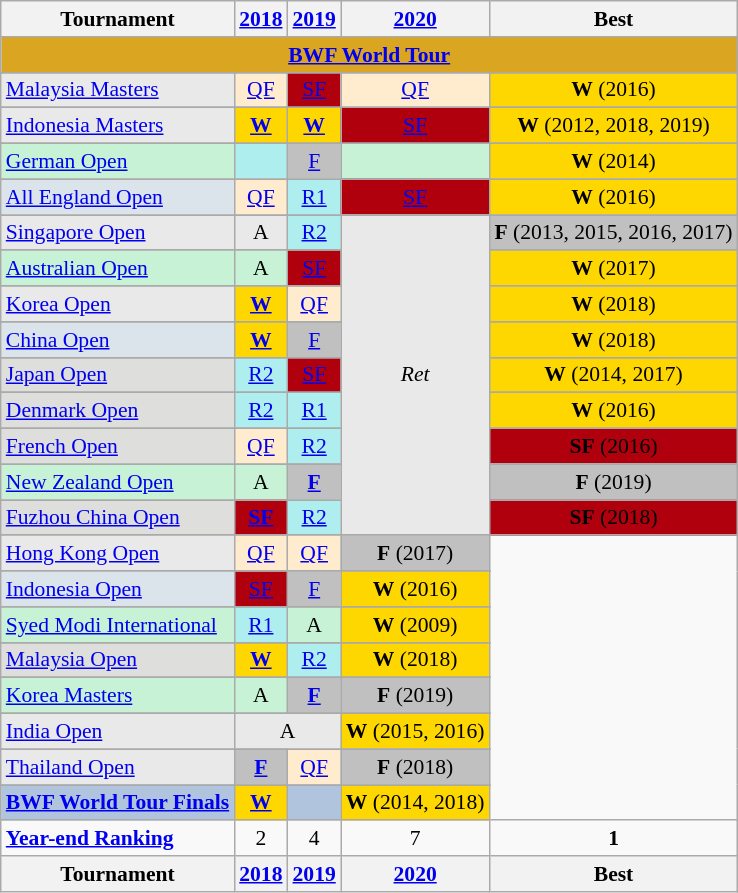<table class="wikitable" style="font-size: 90%; text-align:center">
<tr>
<th>Tournament</th>
<th><a href='#'>2018</a></th>
<th><a href='#'>2019</a></th>
<th><a href='#'>2020</a></th>
<th>Best</th>
</tr>
<tr bgcolor=DAA520>
<td colspan="5" align="center"><strong><a href='#'>BWF World Tour</a></strong></td>
</tr>
<tr>
</tr>
<tr bgcolor=#E9E9E9>
<td align=left> <a href='#'>Malaysia Masters</a></td>
<td bgcolor=FFEBCD><a href='#'>QF</a></td>
<td bgcolor=Bronze><a href='#'>SF</a></td>
<td bgcolor=FFEBCD><a href='#'>QF</a></td>
<td bgcolor=Gold><strong>W</strong> (2016)</td>
</tr>
<tr>
</tr>
<tr bgcolor=#E9E9E9>
<td align=left> <a href='#'>Indonesia Masters</a></td>
<td bgcolor=Gold><a href='#'><strong>W</strong></a></td>
<td bgcolor=Gold><a href='#'><strong>W</strong></a></td>
<td bgcolor=Bronze><a href='#'>SF</a></td>
<td bgcolor=Gold><strong>W</strong> (2012, 2018, 2019)</td>
</tr>
<tr>
</tr>
<tr bgcolor=#C7F2D5>
<td align=left> <a href='#'>German Open</a></td>
<td bgcolor=AFEEEE><a href='#'></a></td>
<td bgcolor=Silver><a href='#'>F</a></td>
<td></td>
<td bgcolor=Gold><strong>W</strong> (2014)</td>
</tr>
<tr>
</tr>
<tr bgcolor=#DAE4EA>
<td align=left> <a href='#'>All England Open</a></td>
<td bgcolor=FFEBCD><a href='#'>QF</a></td>
<td bgcolor=AFEEEE><a href='#'>R1</a></td>
<td bgcolor=Bronze><a href='#'>SF</a></td>
<td bgcolor=Gold><strong>W</strong> (2016)</td>
</tr>
<tr>
</tr>
<tr bgcolor=#E9E9E9>
<td align=left> <a href='#'>Singapore Open</a></td>
<td>A</td>
<td bgcolor=AFEEEE><a href='#'>R2</a></td>
<td rowspan="17"><em>Ret</em></td>
<td bgcolor=Silver><strong>F</strong> (2013, 2015, 2016, 2017)</td>
</tr>
<tr>
</tr>
<tr bgcolor=#C7F2D5>
<td align=left> <a href='#'>Australian Open</a></td>
<td>A</td>
<td bgcolor=Bronze><a href='#'>SF</a></td>
<td bgcolor=Gold><strong>W</strong> (2017)</td>
</tr>
<tr>
</tr>
<tr bgcolor=#E9E9E9>
<td align=left> <a href='#'>Korea Open</a></td>
<td bgcolor=Gold><a href='#'><strong>W</strong></a></td>
<td bgcolor=FFEBCD><a href='#'>QF</a></td>
<td bgcolor=Gold><strong>W</strong> (2018)</td>
</tr>
<tr>
</tr>
<tr bgcolor=#DAE4EA>
<td align=left> <a href='#'>China Open</a></td>
<td bgcolor=Gold><a href='#'><strong>W</strong></a></td>
<td bgcolor=Silver><a href='#'>F</a></td>
<td bgcolor=Gold><strong>W</strong> (2018)</td>
</tr>
<tr>
</tr>
<tr bgcolor=#DEDEDC>
<td align=left> <a href='#'>Japan Open</a></td>
<td bgcolor=AFEEEE><a href='#'>R2</a></td>
<td bgcolor=Bronze><a href='#'>SF</a></td>
<td bgcolor=Gold><strong>W</strong> (2014, 2017)</td>
</tr>
<tr>
</tr>
<tr bgcolor=#DEDEDC>
<td align=left> <a href='#'>Denmark Open</a></td>
<td bgcolor=AFEEEE><a href='#'>R2</a></td>
<td bgcolor=AFEEEE><a href='#'>R1</a></td>
<td bgcolor=Gold><strong>W</strong> (2016)</td>
</tr>
<tr>
</tr>
<tr bgcolor=#DEDEDC>
<td align=left> <a href='#'>French Open</a></td>
<td bgcolor=FFEBCD><a href='#'>QF</a></td>
<td bgcolor=AFEEEE><a href='#'>R2</a></td>
<td bgcolor=Bronze><strong>SF</strong> (2016)</td>
</tr>
<tr>
</tr>
<tr bgcolor=#C7F2D5>
<td align=left> <a href='#'>New Zealand Open</a></td>
<td>A</td>
<td bgcolor=Silver><a href='#'><strong>F</strong></a></td>
<td bgcolor=Silver><strong>F</strong> (2019)</td>
</tr>
<tr>
</tr>
<tr bgcolor=#DEDEDC>
<td align=left> <a href='#'>Fuzhou China Open</a></td>
<td bgcolor=Bronze><a href='#'><strong>SF</strong></a></td>
<td bgcolor=AFEEEE><a href='#'>R2</a></td>
<td bgcolor=Bronze><strong>SF</strong> (2018)</td>
</tr>
<tr>
</tr>
<tr bgcolor=#E9E9E9>
<td align=left> <a href='#'>Hong Kong Open</a></td>
<td bgcolor=FFEBCD><a href='#'>QF</a></td>
<td bgcolor=FFEBCD><a href='#'>QF</a></td>
<td bgcolor=Silver><strong>F</strong> (2017)</td>
</tr>
<tr>
</tr>
<tr bgcolor=#DAE4EA>
<td align=left> <a href='#'>Indonesia Open</a></td>
<td bgcolor=Bronze><a href='#'>SF</a></td>
<td bgcolor=Silver><a href='#'>F</a></td>
<td bgcolor=Gold><strong>W</strong> (2016)</td>
</tr>
<tr>
</tr>
<tr bgcolor=#C7F2D5>
<td align=left> <a href='#'>Syed Modi International</a></td>
<td bgcolor=AFEEEE><a href='#'>R1</a></td>
<td>A</td>
<td bgcolor=Gold><strong>W</strong> (2009)</td>
</tr>
<tr>
</tr>
<tr bgcolor=#DEDEDC>
<td align=left> <a href='#'>Malaysia Open</a></td>
<td bgcolor=Gold><a href='#'><strong>W</strong></a></td>
<td bgcolor=AFEEEE><a href='#'>R2</a></td>
<td bgcolor=Gold><strong>W</strong> (2018)</td>
</tr>
<tr>
</tr>
<tr bgcolor=#C7F2D5>
<td align=left> <a href='#'>Korea Masters</a></td>
<td>A</td>
<td bgcolor=Silver><a href='#'><strong>F</strong></a></td>
<td bgcolor=Silver><strong>F</strong> (2019)</td>
</tr>
<tr>
</tr>
<tr bgcolor=#E9E9E9>
<td align=left> <a href='#'>India Open</a></td>
<td colspan=2>A</td>
<td bgcolor=Gold><strong>W</strong> (2015, 2016)</td>
</tr>
<tr>
</tr>
<tr bgcolor=#E9E9E9>
<td align=left> <a href='#'>Thailand Open</a></td>
<td bgcolor=Silver><a href='#'><strong>F</strong></a></td>
<td bgcolor=FFEBCD><a href='#'>QF</a></td>
<td bgcolor=Silver><strong>F</strong> (2018)</td>
</tr>
<tr>
</tr>
<tr bgcolor=B0C4DE>
<td align=left><strong><a href='#'>BWF World Tour Finals</a></strong></td>
<td bgcolor=Gold><a href='#'><strong>W</strong></a></td>
<td></td>
<td bgcolor=Gold><strong>W</strong> (2014, 2018)</td>
</tr>
<tr>
<td align=left><strong><a href='#'>Year-end Ranking</a></strong></td>
<td align=center>2</td>
<td align=center>4</td>
<td align=center>7</td>
<td align=center><strong>1</strong></td>
</tr>
<tr>
<th>Tournament</th>
<th><a href='#'>2018</a></th>
<th><a href='#'>2019</a></th>
<th><a href='#'>2020</a></th>
<th>Best</th>
</tr>
</table>
